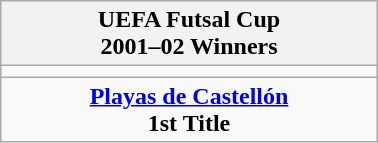<table class="wikitable" style="text-align: center; margin: 0 auto; width: 20%">
<tr>
<th>UEFA Futsal Cup <br>2001–02 Winners</th>
</tr>
<tr>
<td></td>
</tr>
<tr>
<td><strong><a href='#'>Playas de Castellón</a></strong><br><strong>1st Title</strong></td>
</tr>
</table>
